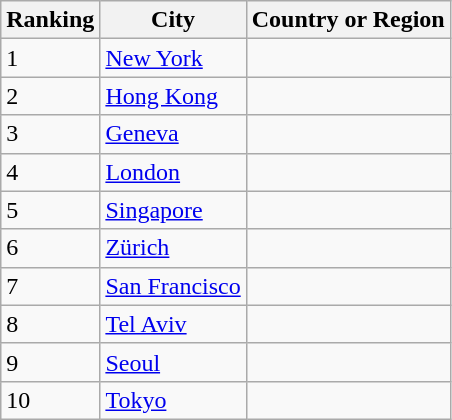<table class="wikitable sortable">
<tr>
<th scope="col">Ranking</th>
<th scope="col">City</th>
<th scope="col">Country or Region</th>
</tr>
<tr>
<td>1</td>
<td><a href='#'>New York</a></td>
<td></td>
</tr>
<tr>
<td>2</td>
<td><a href='#'>Hong Kong</a></td>
<td></td>
</tr>
<tr>
<td>3</td>
<td><a href='#'>Geneva</a></td>
<td></td>
</tr>
<tr>
<td>4</td>
<td><a href='#'>London</a></td>
<td></td>
</tr>
<tr>
<td>5</td>
<td><a href='#'>Singapore</a></td>
<td></td>
</tr>
<tr>
<td>6</td>
<td><a href='#'>Zürich</a></td>
<td></td>
</tr>
<tr>
<td>7</td>
<td><a href='#'>San Francisco</a></td>
<td></td>
</tr>
<tr>
<td>8</td>
<td><a href='#'>Tel Aviv</a></td>
<td></td>
</tr>
<tr>
<td>9</td>
<td><a href='#'>Seoul</a></td>
<td></td>
</tr>
<tr>
<td>10</td>
<td><a href='#'>Tokyo</a></td>
<td></td>
</tr>
</table>
